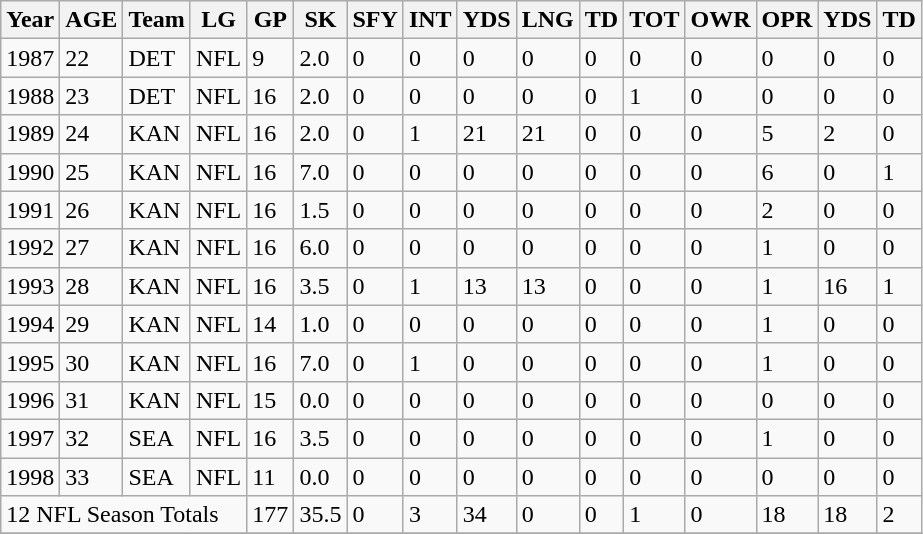<table class="wikitable">
<tr>
<th>Year</th>
<th>AGE</th>
<th>Team</th>
<th>LG</th>
<th>GP</th>
<th>SK</th>
<th>SFY</th>
<th>INT</th>
<th>YDS</th>
<th>LNG</th>
<th>TD</th>
<th>TOT</th>
<th>OWR</th>
<th>OPR</th>
<th>YDS</th>
<th>TD</th>
</tr>
<tr>
<td>1987</td>
<td>22</td>
<td>DET</td>
<td>NFL</td>
<td>9</td>
<td>2.0</td>
<td>0</td>
<td>0</td>
<td>0</td>
<td>0</td>
<td>0</td>
<td>0</td>
<td>0</td>
<td>0</td>
<td>0</td>
<td>0</td>
</tr>
<tr>
<td>1988</td>
<td>23</td>
<td>DET</td>
<td>NFL</td>
<td>16</td>
<td>2.0</td>
<td>0</td>
<td>0</td>
<td>0</td>
<td>0</td>
<td>0</td>
<td>1</td>
<td>0</td>
<td>0</td>
<td>0</td>
<td>0</td>
</tr>
<tr>
<td>1989</td>
<td>24</td>
<td>KAN</td>
<td>NFL</td>
<td>16</td>
<td>2.0</td>
<td>0</td>
<td>1</td>
<td>21</td>
<td>21</td>
<td>0</td>
<td>0</td>
<td>0</td>
<td>5</td>
<td>2</td>
<td>0</td>
</tr>
<tr>
<td>1990</td>
<td>25</td>
<td>KAN</td>
<td>NFL</td>
<td>16</td>
<td>7.0</td>
<td>0</td>
<td>0</td>
<td>0</td>
<td>0</td>
<td>0</td>
<td>0</td>
<td>0</td>
<td>6</td>
<td>0</td>
<td>1</td>
</tr>
<tr>
<td>1991</td>
<td>26</td>
<td>KAN</td>
<td>NFL</td>
<td>16</td>
<td>1.5</td>
<td>0</td>
<td>0</td>
<td>0</td>
<td>0</td>
<td>0</td>
<td>0</td>
<td>0</td>
<td>2</td>
<td>0</td>
<td>0</td>
</tr>
<tr>
<td>1992</td>
<td>27</td>
<td>KAN</td>
<td>NFL</td>
<td>16</td>
<td>6.0</td>
<td>0</td>
<td>0</td>
<td>0</td>
<td>0</td>
<td>0</td>
<td>0</td>
<td>0</td>
<td>1</td>
<td>0</td>
<td>0</td>
</tr>
<tr>
<td>1993</td>
<td>28</td>
<td>KAN</td>
<td>NFL</td>
<td>16</td>
<td>3.5</td>
<td>0</td>
<td>1</td>
<td>13</td>
<td>13</td>
<td>0</td>
<td>0</td>
<td>0</td>
<td>1</td>
<td>16</td>
<td>1</td>
</tr>
<tr>
<td>1994</td>
<td>29</td>
<td>KAN</td>
<td>NFL</td>
<td>14</td>
<td>1.0</td>
<td>0</td>
<td>0</td>
<td>0</td>
<td>0</td>
<td>0</td>
<td>0</td>
<td>0</td>
<td>1</td>
<td>0</td>
<td>0</td>
</tr>
<tr>
<td>1995</td>
<td>30</td>
<td>KAN</td>
<td>NFL</td>
<td>16</td>
<td>7.0</td>
<td>0</td>
<td>1</td>
<td>0</td>
<td>0</td>
<td>0</td>
<td>0</td>
<td>0</td>
<td>1</td>
<td>0</td>
<td>0</td>
</tr>
<tr>
<td>1996</td>
<td>31</td>
<td>KAN</td>
<td>NFL</td>
<td>15</td>
<td>0.0</td>
<td>0</td>
<td>0</td>
<td>0</td>
<td>0</td>
<td>0</td>
<td>0</td>
<td>0</td>
<td>0</td>
<td>0</td>
<td>0</td>
</tr>
<tr>
<td>1997</td>
<td>32</td>
<td>SEA</td>
<td>NFL</td>
<td>16</td>
<td>3.5</td>
<td>0</td>
<td>0</td>
<td>0</td>
<td>0</td>
<td>0</td>
<td>0</td>
<td>0</td>
<td>1</td>
<td>0</td>
<td>0</td>
</tr>
<tr>
<td>1998</td>
<td>33</td>
<td>SEA</td>
<td>NFL</td>
<td>11</td>
<td>0.0</td>
<td>0</td>
<td>0</td>
<td>0</td>
<td>0</td>
<td>0</td>
<td>0</td>
<td>0</td>
<td>0</td>
<td>0</td>
<td>0</td>
</tr>
<tr>
<td colspan="4">12 NFL Season Totals</td>
<td>177</td>
<td>35.5</td>
<td>0</td>
<td>3</td>
<td>34</td>
<td>0</td>
<td>0</td>
<td>1</td>
<td>0</td>
<td>18</td>
<td>18</td>
<td>2</td>
</tr>
<tr>
</tr>
</table>
